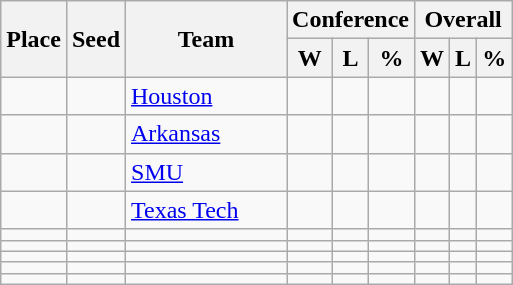<table class=wikitable>
<tr>
<th rowspan ="2">Place</th>
<th rowspan ="2">Seed</th>
<th rowspan ="2" width= "100pt">Team</th>
<th colspan = "3">Conference</th>
<th colspan ="3">Overall</th>
</tr>
<tr>
<th>W</th>
<th>L</th>
<th>%</th>
<th>W</th>
<th>L</th>
<th>%</th>
</tr>
<tr>
<td></td>
<td></td>
<td><a href='#'>Houston</a></td>
<td></td>
<td></td>
<td></td>
<td></td>
<td></td>
<td></td>
</tr>
<tr>
<td></td>
<td></td>
<td><a href='#'>Arkansas</a></td>
<td></td>
<td></td>
<td></td>
<td></td>
<td></td>
<td></td>
</tr>
<tr>
<td></td>
<td></td>
<td><a href='#'>SMU</a></td>
<td></td>
<td></td>
<td></td>
<td></td>
<td></td>
<td></td>
</tr>
<tr>
<td></td>
<td></td>
<td><a href='#'>Texas Tech</a></td>
<td></td>
<td></td>
<td></td>
<td></td>
<td></td>
<td></td>
</tr>
<tr>
<td></td>
<td></td>
<td></td>
<td></td>
<td></td>
<td></td>
<td></td>
<td></td>
<td></td>
</tr>
<tr>
<td></td>
<td></td>
<td></td>
<td></td>
<td></td>
<td></td>
<td></td>
<td></td>
<td></td>
</tr>
<tr>
<td></td>
<td></td>
<td></td>
<td></td>
<td></td>
<td></td>
<td></td>
<td></td>
<td></td>
</tr>
<tr>
<td></td>
<td></td>
<td></td>
<td></td>
<td></td>
<td></td>
<td></td>
<td></td>
<td></td>
</tr>
<tr>
<td></td>
<td></td>
<td></td>
<td></td>
<td></td>
<td></td>
<td></td>
<td></td>
<td></td>
</tr>
</table>
